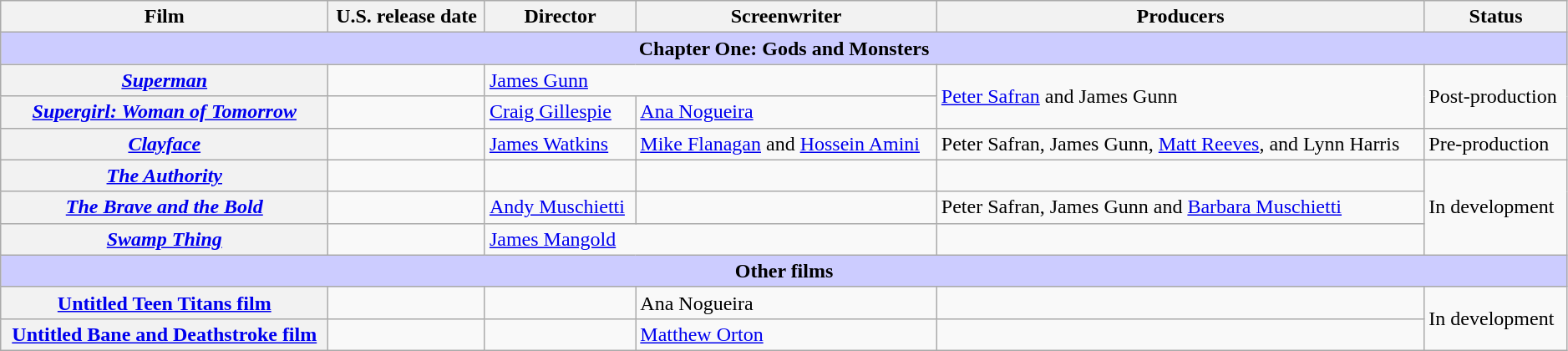<table class="wikitable plainrowheaders defaultcenter" style="width: 99%;">
<tr>
<th scope="col">Film</th>
<th scope="col">U.S. release date</th>
<th scope="col">Director</th>
<th scope="col">Screenwriter</th>
<th scope="col">Producers</th>
<th scope="col">Status</th>
</tr>
<tr>
<th colspan="6" style="background-color: #ccccff;">Chapter One: Gods and Monsters</th>
</tr>
<tr>
<th scope="row"><em><a href='#'>Superman</a></em></th>
<td></td>
<td colspan="2"><a href='#'>James Gunn</a></td>
<td rowspan="2"><a href='#'>Peter Safran</a> and James Gunn</td>
<td rowspan="2">Post-production</td>
</tr>
<tr>
<th scope="row"><em><a href='#'>Supergirl: Woman of Tomorrow</a></em></th>
<td></td>
<td><a href='#'>Craig Gillespie</a></td>
<td><a href='#'>Ana Nogueira</a></td>
</tr>
<tr>
<th scope="row"><em><a href='#'>Clayface</a></em></th>
<td></td>
<td><a href='#'>James Watkins</a></td>
<td><a href='#'>Mike Flanagan</a> and <a href='#'>Hossein Amini</a></td>
<td>Peter Safran, James Gunn, <a href='#'>Matt Reeves</a>, and Lynn Harris</td>
<td>Pre-production</td>
</tr>
<tr>
<th scope="row"><em><a href='#'>The Authority</a></em></th>
<td></td>
<td></td>
<td></td>
<td></td>
<td rowspan="3">In development</td>
</tr>
<tr>
<th scope="row"><em><a href='#'>The Brave and the Bold</a></em></th>
<td></td>
<td><a href='#'>Andy Muschietti</a></td>
<td></td>
<td>Peter Safran, James Gunn and <a href='#'>Barbara Muschietti</a></td>
</tr>
<tr>
<th scope="row"><em><a href='#'>Swamp Thing</a></em></th>
<td></td>
<td colspan="2"><a href='#'>James Mangold</a></td>
<td></td>
</tr>
<tr>
<th colspan="6" style="background-color: #ccccff;">Other films</th>
</tr>
<tr>
<th scope="row"><a href='#'>Untitled Teen Titans film</a></th>
<td></td>
<td></td>
<td>Ana Nogueira</td>
<td></td>
<td rowspan="2">In development</td>
</tr>
<tr>
<th scope="row"><a href='#'>Untitled Bane and Deathstroke film</a></th>
<td></td>
<td></td>
<td><a href='#'>Matthew Orton</a></td>
<td><br></td>
</tr>
</table>
